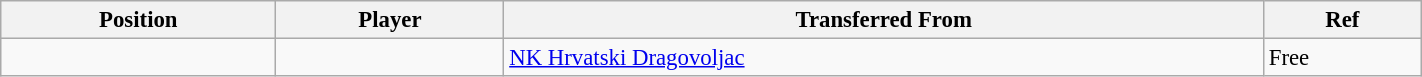<table class="wikitable sortable" style="width:75%; text-align:center; font-size:95%; text-align:left;">
<tr>
<th>Position</th>
<th>Player</th>
<th>Transferred From</th>
<th>Ref</th>
</tr>
<tr>
<td></td>
<td></td>
<td> <a href='#'>NK Hrvatski Dragovoljac</a></td>
<td>Free </td>
</tr>
</table>
